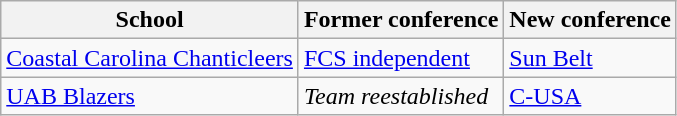<table class="wikitable sortable">
<tr>
<th>School</th>
<th>Former conference</th>
<th>New conference</th>
</tr>
<tr>
<td><a href='#'>Coastal Carolina Chanticleers</a></td>
<td><a href='#'>FCS independent</a></td>
<td><a href='#'>Sun Belt</a></td>
</tr>
<tr>
<td><a href='#'>UAB Blazers</a></td>
<td><em>Team reestablished</em></td>
<td><a href='#'>C-USA</a></td>
</tr>
</table>
